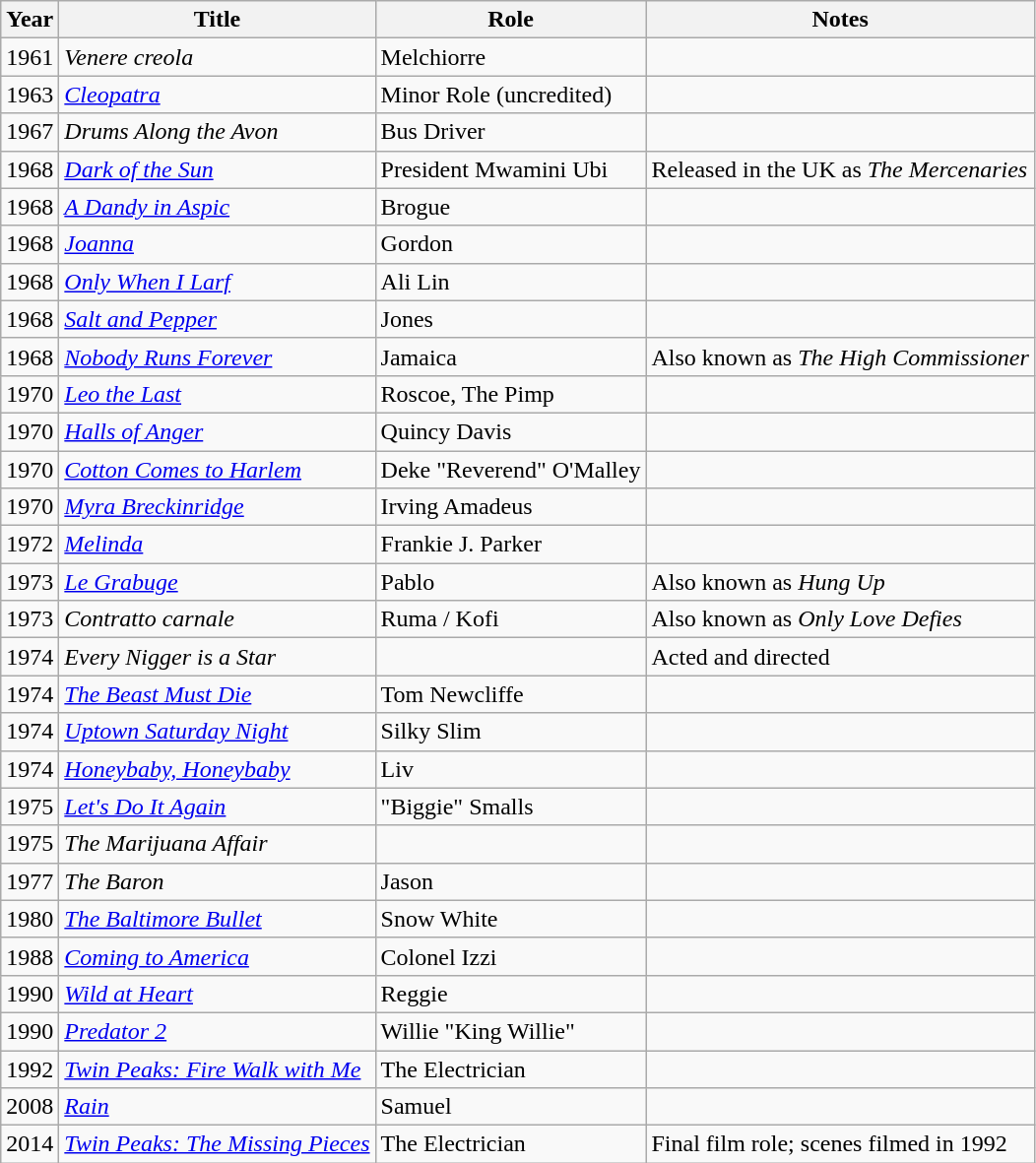<table class="wikitable sortable">
<tr>
<th>Year</th>
<th>Title</th>
<th>Role</th>
<th>Notes</th>
</tr>
<tr>
<td>1961</td>
<td><em>Venere creola</em></td>
<td>Melchiorre</td>
<td></td>
</tr>
<tr>
<td>1963</td>
<td><em><a href='#'>Cleopatra</a></em></td>
<td>Minor Role (uncredited)</td>
<td></td>
</tr>
<tr>
<td>1967</td>
<td><em>Drums Along the Avon</em></td>
<td>Bus Driver</td>
<td></td>
</tr>
<tr>
<td>1968</td>
<td><em><a href='#'>Dark of the Sun</a></em></td>
<td>President Mwamini Ubi</td>
<td>Released in the UK as <em>The Mercenaries</em></td>
</tr>
<tr>
<td>1968</td>
<td><em><a href='#'>A Dandy in Aspic</a></em></td>
<td>Brogue</td>
<td></td>
</tr>
<tr>
<td>1968</td>
<td><em><a href='#'>Joanna</a></em></td>
<td>Gordon</td>
<td></td>
</tr>
<tr>
<td>1968</td>
<td><em><a href='#'>Only When I Larf</a></em></td>
<td>Ali Lin</td>
<td></td>
</tr>
<tr>
<td>1968</td>
<td><em><a href='#'>Salt and Pepper</a></em></td>
<td>Jones</td>
<td></td>
</tr>
<tr>
<td>1968</td>
<td><em><a href='#'>Nobody Runs Forever</a></em></td>
<td>Jamaica</td>
<td>Also known as <em>The High Commissioner</em></td>
</tr>
<tr>
<td>1970</td>
<td><em><a href='#'>Leo the Last</a></em></td>
<td>Roscoe, The Pimp</td>
<td></td>
</tr>
<tr>
<td>1970</td>
<td><em><a href='#'>Halls of Anger</a></em></td>
<td>Quincy Davis</td>
<td></td>
</tr>
<tr>
<td>1970</td>
<td><em><a href='#'>Cotton Comes to Harlem</a></em></td>
<td>Deke "Reverend" O'Malley</td>
<td></td>
</tr>
<tr>
<td>1970</td>
<td><em><a href='#'>Myra Breckinridge</a></em></td>
<td>Irving Amadeus</td>
<td></td>
</tr>
<tr>
<td>1972</td>
<td><em><a href='#'>Melinda</a></em></td>
<td>Frankie J. Parker</td>
<td></td>
</tr>
<tr>
<td>1973</td>
<td><em><a href='#'>Le Grabuge</a></em></td>
<td>Pablo</td>
<td>Also known as <em>Hung Up</em></td>
</tr>
<tr>
<td>1973</td>
<td><em>Contratto carnale</em></td>
<td>Ruma / Kofi</td>
<td>Also known as <em>Only Love Defies</em></td>
</tr>
<tr>
<td>1974</td>
<td><em>Every Nigger is a Star</em></td>
<td></td>
<td>Acted and directed</td>
</tr>
<tr>
<td>1974</td>
<td><em><a href='#'>The Beast Must Die</a></em></td>
<td>Tom Newcliffe</td>
<td></td>
</tr>
<tr>
<td>1974</td>
<td><em><a href='#'>Uptown Saturday Night</a></em></td>
<td>Silky Slim</td>
<td></td>
</tr>
<tr>
<td>1974</td>
<td><em><a href='#'>Honeybaby, Honeybaby</a></em></td>
<td>Liv</td>
<td></td>
</tr>
<tr>
<td>1975</td>
<td><em><a href='#'>Let's Do It Again</a></em></td>
<td>"Biggie" Smalls</td>
<td></td>
</tr>
<tr>
<td>1975</td>
<td><em>The Marijuana Affair</em></td>
<td></td>
<td></td>
</tr>
<tr>
<td>1977</td>
<td><em>The Baron</em></td>
<td>Jason</td>
<td></td>
</tr>
<tr>
<td>1980</td>
<td><em><a href='#'>The Baltimore Bullet</a></em></td>
<td>Snow White</td>
<td></td>
</tr>
<tr>
<td>1988</td>
<td><em><a href='#'>Coming to America</a></em></td>
<td>Colonel Izzi</td>
<td></td>
</tr>
<tr>
<td>1990</td>
<td><em><a href='#'>Wild at Heart</a></em></td>
<td>Reggie</td>
<td></td>
</tr>
<tr>
<td>1990</td>
<td><em><a href='#'>Predator 2</a></em></td>
<td>Willie "King Willie"</td>
<td></td>
</tr>
<tr>
<td>1992</td>
<td><em><a href='#'>Twin Peaks: Fire Walk with Me</a></em></td>
<td>The Electrician</td>
<td></td>
</tr>
<tr>
<td>2008</td>
<td><em><a href='#'>Rain</a></em></td>
<td>Samuel</td>
<td></td>
</tr>
<tr>
<td>2014</td>
<td><em><a href='#'>Twin Peaks: The Missing Pieces</a></em></td>
<td>The Electrician</td>
<td>Final film role; scenes filmed in 1992</td>
</tr>
</table>
